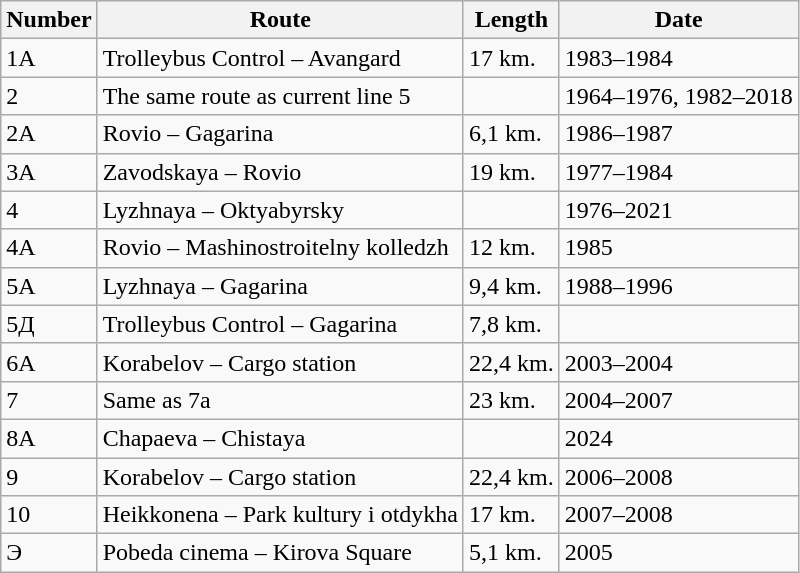<table class="wikitable">
<tr>
<th>Number</th>
<th>Route</th>
<th>Length</th>
<th>Date</th>
</tr>
<tr>
<td>1A</td>
<td>Trolleybus Control – Avangard</td>
<td>17 km.</td>
<td>1983–1984</td>
</tr>
<tr>
<td>2</td>
<td>The same route as current line 5</td>
<td></td>
<td>1964–1976, 1982–2018</td>
</tr>
<tr>
<td>2A</td>
<td>Rovio – Gagarina</td>
<td>6,1 km.</td>
<td>1986–1987</td>
</tr>
<tr>
<td>3A</td>
<td>Zavodskaya – Rovio</td>
<td>19 km.</td>
<td>1977–1984</td>
</tr>
<tr>
<td>4</td>
<td>Lyzhnaya – Oktyabyrsky</td>
<td></td>
<td>1976–2021</td>
</tr>
<tr>
<td>4A</td>
<td>Rovio – Mashinostroitelny kolledzh</td>
<td>12 km.</td>
<td>1985</td>
</tr>
<tr>
<td>5A</td>
<td>Lyzhnaya – Gagarina</td>
<td>9,4 km.</td>
<td>1988–1996</td>
</tr>
<tr>
<td>5Д</td>
<td>Trolleybus Control – Gagarina</td>
<td>7,8 km.</td>
<td></td>
</tr>
<tr>
<td>6A</td>
<td>Korabelov – Cargo station</td>
<td>22,4 km.</td>
<td>2003–2004</td>
</tr>
<tr>
<td>7</td>
<td>Same as 7a</td>
<td>23 km.</td>
<td>2004–2007</td>
</tr>
<tr>
<td>8A</td>
<td>Chapaeva – Chistaya</td>
<td></td>
<td>2024</td>
</tr>
<tr>
<td>9</td>
<td>Korabelov – Cargo station</td>
<td>22,4 km.</td>
<td>2006–2008</td>
</tr>
<tr>
<td>10</td>
<td>Heikkonena – Park kultury i otdykha</td>
<td>17 km.</td>
<td>2007–2008</td>
</tr>
<tr>
<td>Э</td>
<td>Pobeda cinema – Kirova Square</td>
<td>5,1 km.</td>
<td>2005</td>
</tr>
</table>
